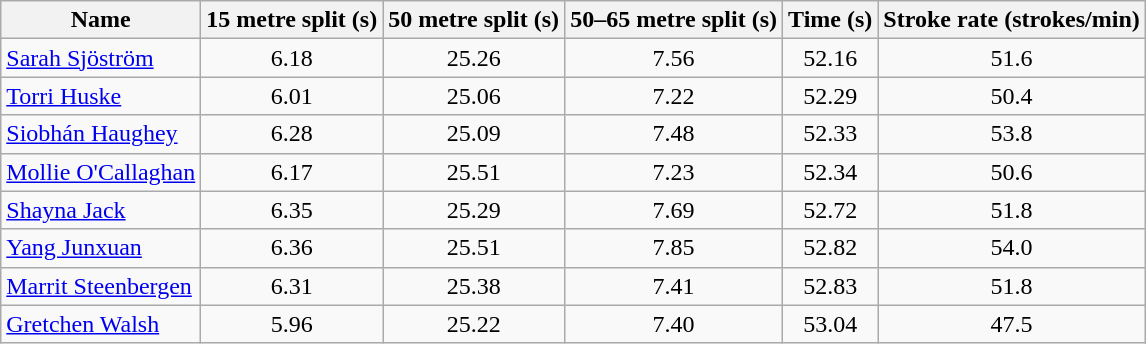<table class="wikitable sortable mw-collapsible" style="text-align:center">
<tr>
<th scope="col">Name</th>
<th scope="col">15 metre split (s)</th>
<th scope="col">50 metre split (s)</th>
<th scope="col">50–65 metre split (s)</th>
<th scope="col">Time (s)</th>
<th scope="col">Stroke rate (strokes/min)</th>
</tr>
<tr>
<td align="left"><a href='#'>Sarah Sjöström</a></td>
<td>6.18</td>
<td>25.26</td>
<td>7.56</td>
<td>52.16</td>
<td>51.6</td>
</tr>
<tr>
<td align="left"><a href='#'>Torri Huske</a></td>
<td>6.01</td>
<td>25.06</td>
<td>7.22</td>
<td>52.29</td>
<td>50.4</td>
</tr>
<tr>
<td align="left"><a href='#'>Siobhán Haughey</a></td>
<td>6.28</td>
<td>25.09</td>
<td>7.48</td>
<td>52.33</td>
<td>53.8</td>
</tr>
<tr>
<td align="left"><a href='#'>Mollie O'Callaghan</a></td>
<td>6.17</td>
<td>25.51</td>
<td>7.23</td>
<td>52.34</td>
<td>50.6</td>
</tr>
<tr>
<td align="left"><a href='#'>Shayna Jack</a></td>
<td>6.35</td>
<td>25.29</td>
<td>7.69</td>
<td>52.72</td>
<td>51.8</td>
</tr>
<tr>
<td align="left"><a href='#'>Yang Junxuan</a></td>
<td>6.36</td>
<td>25.51</td>
<td>7.85</td>
<td>52.82</td>
<td>54.0</td>
</tr>
<tr>
<td align="left"><a href='#'>Marrit Steenbergen</a></td>
<td>6.31</td>
<td>25.38</td>
<td>7.41</td>
<td>52.83</td>
<td>51.8</td>
</tr>
<tr>
<td align="left"><a href='#'>Gretchen Walsh</a></td>
<td>5.96</td>
<td>25.22</td>
<td>7.40</td>
<td>53.04</td>
<td>47.5</td>
</tr>
</table>
